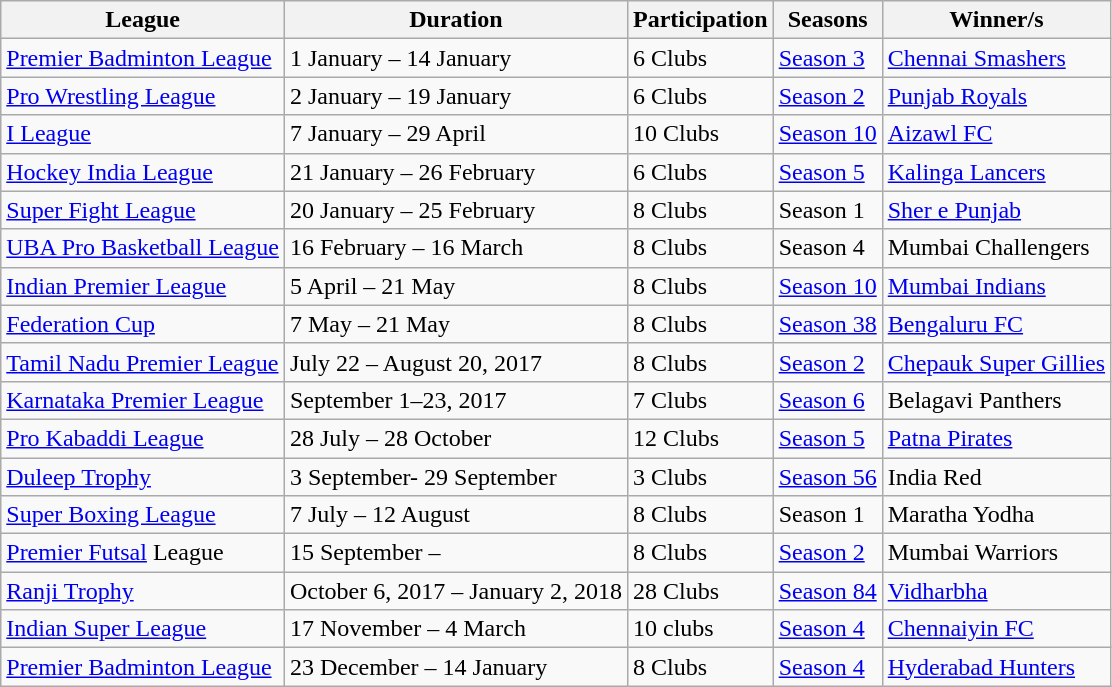<table class="wikitable sortable" align="center" style="margin:.5em;">
<tr>
<th>League</th>
<th>Duration</th>
<th>Participation</th>
<th>Seasons</th>
<th>Winner/s</th>
</tr>
<tr>
<td> <a href='#'>Premier Badminton League</a></td>
<td>1 January – 14 January</td>
<td>6 Clubs</td>
<td><a href='#'>Season 3</a></td>
<td><a href='#'>Chennai Smashers</a></td>
</tr>
<tr>
<td> <a href='#'>Pro Wrestling League</a></td>
<td>2 January – 19 January</td>
<td>6 Clubs</td>
<td><a href='#'>Season 2</a></td>
<td><a href='#'>Punjab Royals</a></td>
</tr>
<tr>
<td> <a href='#'>I League</a></td>
<td>7 January – 29 April</td>
<td>10 Clubs</td>
<td><a href='#'>Season 10</a></td>
<td><a href='#'>Aizawl FC</a></td>
</tr>
<tr>
<td> <a href='#'>Hockey India League</a></td>
<td>21 January – 26 February</td>
<td>6 Clubs</td>
<td><a href='#'>Season 5</a></td>
<td><a href='#'>Kalinga Lancers</a></td>
</tr>
<tr>
<td> <a href='#'>Super Fight League</a></td>
<td>20 January – 25 February</td>
<td>8 Clubs</td>
<td>Season 1</td>
<td><a href='#'>Sher e Punjab</a></td>
</tr>
<tr>
<td><a href='#'>UBA Pro Basketball League</a></td>
<td>16 February – 16 March</td>
<td>8 Clubs</td>
<td>Season 4</td>
<td>Mumbai Challengers</td>
</tr>
<tr>
<td> <a href='#'>Indian Premier League</a></td>
<td>5 April – 21 May</td>
<td>8 Clubs</td>
<td><a href='#'>Season 10</a></td>
<td><a href='#'>Mumbai Indians</a></td>
</tr>
<tr>
<td> <a href='#'>Federation Cup</a></td>
<td>7 May – 21 May</td>
<td>8  Clubs</td>
<td><a href='#'>Season 38</a></td>
<td><a href='#'>Bengaluru FC</a></td>
</tr>
<tr>
<td> <a href='#'>Tamil Nadu Premier League</a></td>
<td>July 22 – August 20, 2017</td>
<td>8 Clubs</td>
<td><a href='#'>Season 2</a></td>
<td><a href='#'>Chepauk Super Gillies</a></td>
</tr>
<tr>
<td> <a href='#'>Karnataka Premier League</a></td>
<td>September 1–23, 2017</td>
<td>7 Clubs</td>
<td><a href='#'>Season 6</a></td>
<td>Belagavi Panthers</td>
</tr>
<tr>
<td> <a href='#'>Pro Kabaddi League</a></td>
<td>28 July – 28 October</td>
<td>12 Clubs</td>
<td><a href='#'>Season 5</a></td>
<td><a href='#'>Patna Pirates</a></td>
</tr>
<tr>
<td> <a href='#'>Duleep Trophy</a></td>
<td>3 September- 29 September</td>
<td>3 Clubs</td>
<td><a href='#'>Season 56</a></td>
<td>India Red</td>
</tr>
<tr>
<td> <a href='#'>Super Boxing League</a></td>
<td>7 July – 12 August</td>
<td>8 Clubs</td>
<td>Season 1</td>
<td>Maratha Yodha</td>
</tr>
<tr>
<td> <a href='#'>Premier Futsal</a> League</td>
<td>15 September –</td>
<td>8 Clubs</td>
<td><a href='#'>Season 2</a></td>
<td>Mumbai Warriors</td>
</tr>
<tr>
<td> <a href='#'>Ranji Trophy</a></td>
<td>October 6, 2017 – January 2, 2018</td>
<td>28 Clubs</td>
<td><a href='#'>Season 84</a></td>
<td><a href='#'>Vidharbha</a></td>
</tr>
<tr>
<td> <a href='#'>Indian Super League</a></td>
<td>17 November – 4 March</td>
<td>10 clubs</td>
<td><a href='#'>Season 4</a></td>
<td><a href='#'>Chennaiyin FC</a></td>
</tr>
<tr>
<td>  <a href='#'>Premier Badminton League</a></td>
<td>23 December – 14 January</td>
<td>8 Clubs</td>
<td><a href='#'>Season 4</a></td>
<td><a href='#'>Hyderabad Hunters</a></td>
</tr>
</table>
